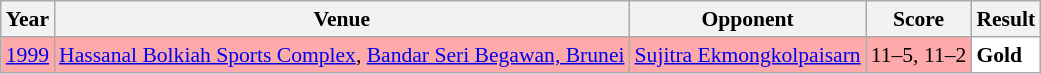<table class="sortable wikitable" style="font-size: 90%;">
<tr>
<th>Year</th>
<th>Venue</th>
<th>Opponent</th>
<th>Score</th>
<th>Result</th>
</tr>
<tr style="background:#FFAAAA">
<td align="center"><a href='#'>1999</a></td>
<td align="left"><a href='#'>Hassanal Bolkiah Sports Complex</a>, <a href='#'>Bandar Seri Begawan, Brunei</a></td>
<td align="left"> <a href='#'>Sujitra Ekmongkolpaisarn</a></td>
<td align="left">11–5, 11–2</td>
<td style="text-align:left; background:white"> <strong>Gold</strong></td>
</tr>
</table>
